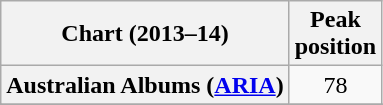<table class="wikitable plainrowheaders sortable">
<tr>
<th>Chart (2013–14)</th>
<th>Peak<br>position</th>
</tr>
<tr>
<th scope="row">Australian Albums (<a href='#'>ARIA</a>)</th>
<td align="center">78</td>
</tr>
<tr>
</tr>
<tr>
</tr>
<tr>
</tr>
<tr>
</tr>
<tr>
</tr>
<tr>
</tr>
<tr>
</tr>
</table>
